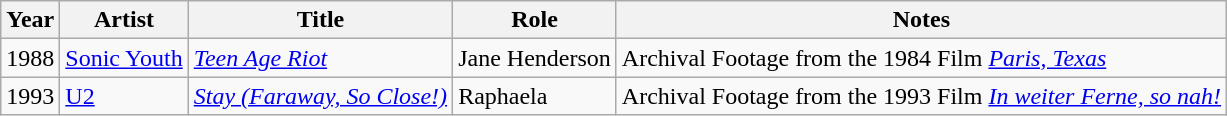<table class="wikitable sortable">
<tr>
<th>Year</th>
<th>Artist</th>
<th>Title</th>
<th>Role</th>
<th class="unsortable">Notes</th>
</tr>
<tr>
<td>1988</td>
<td><a href='#'>Sonic Youth</a></td>
<td><em><a href='#'>Teen Age Riot</a></em></td>
<td>Jane Henderson</td>
<td>Archival Footage from the 1984 Film <em><a href='#'>Paris, Texas</a></em></td>
</tr>
<tr>
<td>1993</td>
<td><a href='#'>U2</a></td>
<td><em><a href='#'>Stay (Faraway, So Close!)</a></em></td>
<td>Raphaela</td>
<td>Archival Footage from the 1993 Film <em><a href='#'>In weiter Ferne, so nah!</a></em></td>
</tr>
</table>
